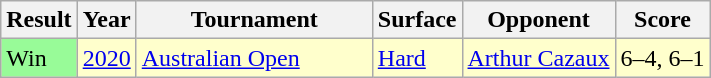<table class="wikitable">
<tr>
<th>Result</th>
<th>Year</th>
<th width=150>Tournament</th>
<th>Surface</th>
<th>Opponent</th>
<th class=unsortable>Score</th>
</tr>
<tr style="background:#ffc;">
<td bgcolor=98FB98>Win</td>
<td><a href='#'>2020</a></td>
<td><a href='#'>Australian Open</a></td>
<td><a href='#'>Hard</a></td>
<td> <a href='#'>Arthur Cazaux</a></td>
<td>6–4, 6–1</td>
</tr>
</table>
